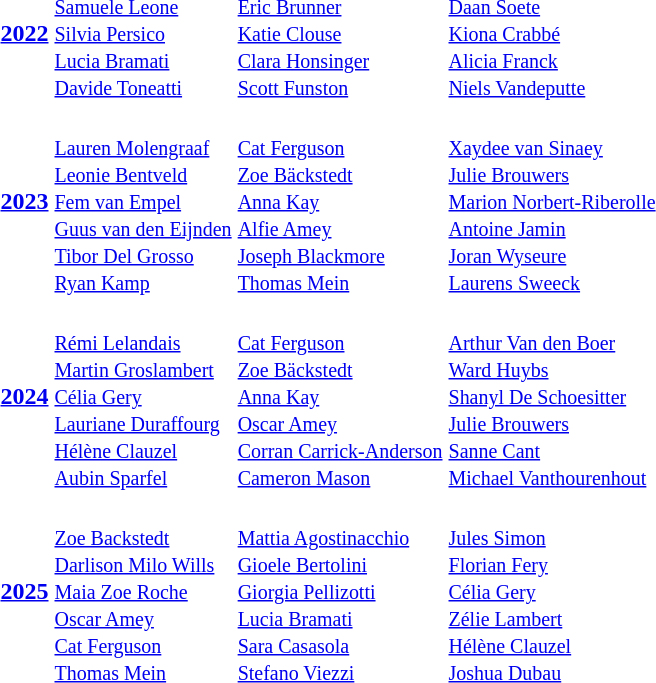<table>
<tr>
<th><a href='#'>2022</a></th>
<td><br><small><a href='#'>Samuele Leone</a><br><a href='#'>Silvia Persico</a><br><a href='#'>Lucia Bramati</a><br><a href='#'>Davide Toneatti</a></small></td>
<td><br><small><a href='#'>Eric Brunner</a><br><a href='#'>Katie Clouse</a><br><a href='#'>Clara Honsinger</a><br><a href='#'>Scott Funston</a></small></td>
<td><br><small><a href='#'>Daan Soete</a><br><a href='#'>Kiona Crabbé</a><br><a href='#'>Alicia Franck</a><br><a href='#'>Niels Vandeputte</a></small></td>
</tr>
<tr>
<th><a href='#'>2023</a></th>
<td><br><small><a href='#'>Lauren Molengraaf</a><br><a href='#'>Leonie Bentveld</a><br><a href='#'>Fem van Empel</a><br><a href='#'>Guus van den Eijnden</a><br><a href='#'>Tibor Del Grosso</a><br><a href='#'>Ryan Kamp</a></small></td>
<td><br><small><a href='#'>Cat Ferguson</a><br><a href='#'>Zoe Bäckstedt</a><br><a href='#'>Anna Kay</a><br><a href='#'>Alfie Amey</a><br><a href='#'>Joseph Blackmore</a><br><a href='#'>Thomas Mein</a></small></td>
<td><br><small><a href='#'>Xaydee van Sinaey</a><br><a href='#'>Julie Brouwers</a><br><a href='#'>Marion Norbert-Riberolle</a><br><a href='#'>Antoine Jamin</a><br><a href='#'>Joran Wyseure</a><br><a href='#'>Laurens Sweeck</a></small></td>
</tr>
<tr>
<th><a href='#'>2024</a></th>
<td><br><small><a href='#'>Rémi Lelandais</a><br><a href='#'>Martin Groslambert</a><br><a href='#'>Célia Gery</a><br><a href='#'>Lauriane Duraffourg</a><br><a href='#'>Hélène Clauzel</a><br><a href='#'>Aubin Sparfel</a></small></td>
<td><br><small><a href='#'>Cat Ferguson</a><br><a href='#'>Zoe Bäckstedt</a><br><a href='#'>Anna Kay</a><br><a href='#'>Oscar Amey</a><br><a href='#'>Corran Carrick-Anderson</a><br><a href='#'>Cameron Mason</a></small></td>
<td><br><small><a href='#'>Arthur Van den Boer</a><br><a href='#'>Ward Huybs</a><br><a href='#'>Shanyl De Schoesitter</a><br><a href='#'>Julie Brouwers</a><br><a href='#'>Sanne Cant</a><br><a href='#'>Michael Vanthourenhout</a></small></td>
</tr>
<tr>
<th><a href='#'>2025</a></th>
<td><br><small><a href='#'>Zoe Backstedt</a><br><a href='#'>Darlison Milo Wills</a><br><a href='#'>Maia Zoe Roche</a><br><a href='#'>Oscar Amey</a><br><a href='#'>Cat Ferguson</a><br><a href='#'>Thomas Mein</a><br></small></td>
<td><br><small><a href='#'>Mattia Agostinacchio</a><br><a href='#'>Gioele Bertolini</a><br><a href='#'>Giorgia Pellizotti</a><br><a href='#'>Lucia Bramati</a><br><a href='#'>Sara Casasola</a><br><a href='#'>Stefano Viezzi</a><br></small></td>
<td><br><small><a href='#'>Jules Simon</a><br><a href='#'>Florian Fery</a><br><a href='#'>Célia Gery</a><br><a href='#'>Zélie Lambert</a><br><a href='#'>Hélène Clauzel</a><br><a href='#'>Joshua Dubau</a><br></small></td>
</tr>
</table>
